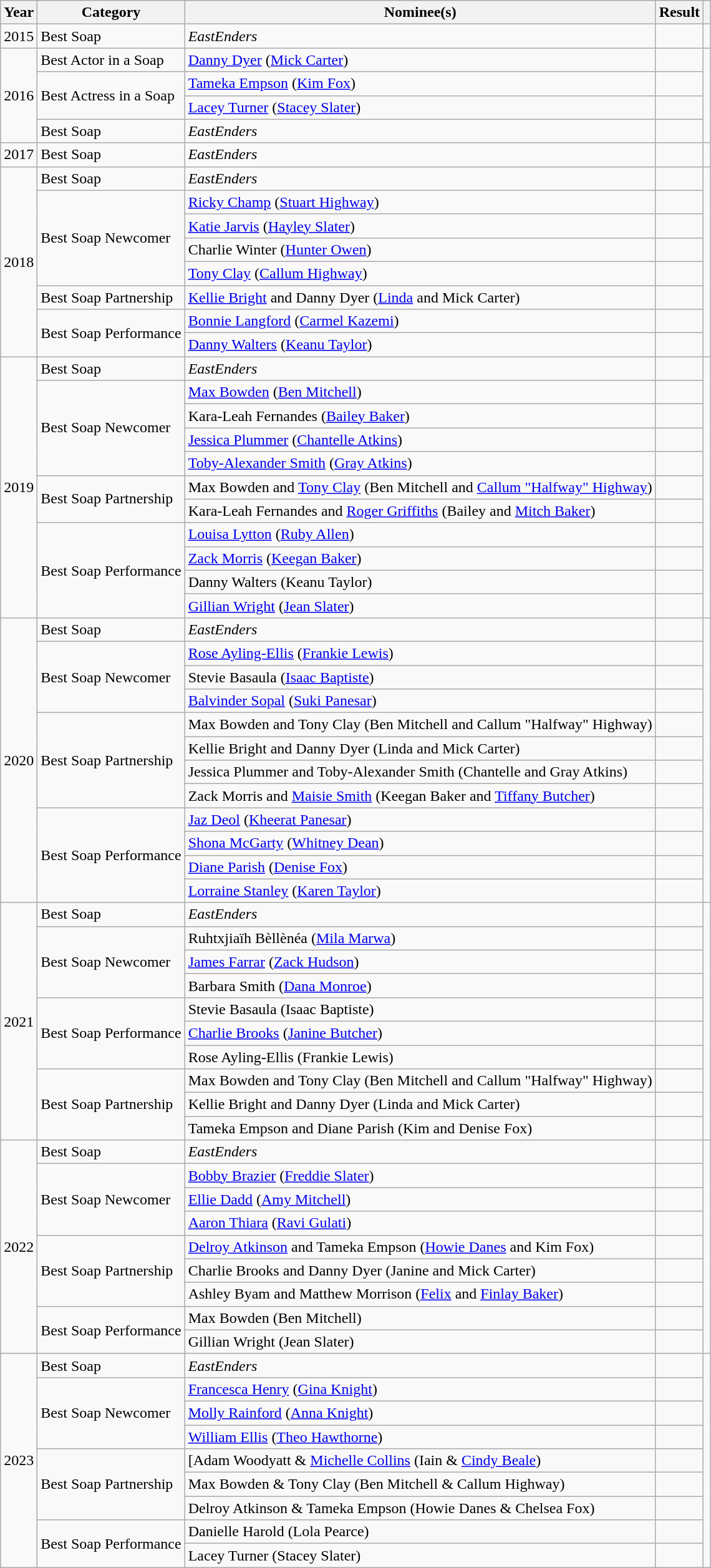<table class="wikitable">
<tr>
<th>Year</th>
<th>Category</th>
<th>Nominee(s)</th>
<th>Result</th>
<th></th>
</tr>
<tr>
<td>2015</td>
<td>Best Soap</td>
<td><em>EastEnders</em></td>
<td></td>
<td align="center"></td>
</tr>
<tr>
<td rowspan="4">2016</td>
<td>Best Actor in a Soap</td>
<td><a href='#'>Danny Dyer</a> (<a href='#'>Mick Carter</a>)</td>
<td></td>
<td rowspan="4" align="center"></td>
</tr>
<tr>
<td rowspan="2">Best Actress in a Soap</td>
<td><a href='#'>Tameka Empson</a> (<a href='#'>Kim Fox</a>)</td>
<td></td>
</tr>
<tr>
<td><a href='#'>Lacey Turner</a> (<a href='#'>Stacey Slater</a>)</td>
<td></td>
</tr>
<tr>
<td>Best Soap</td>
<td><em>EastEnders</em></td>
<td></td>
</tr>
<tr>
<td>2017</td>
<td>Best Soap</td>
<td><em>EastEnders</em></td>
<td></td>
<td align="center"></td>
</tr>
<tr>
<td rowspan="8">2018</td>
<td>Best Soap</td>
<td><em>EastEnders</em></td>
<td></td>
<td rowspan="8" align="center"><br></td>
</tr>
<tr>
<td rowspan="4">Best Soap Newcomer</td>
<td><a href='#'>Ricky Champ</a> (<a href='#'>Stuart Highway</a>)</td>
<td></td>
</tr>
<tr>
<td><a href='#'>Katie Jarvis</a> (<a href='#'>Hayley Slater</a>)</td>
<td></td>
</tr>
<tr>
<td>Charlie Winter (<a href='#'>Hunter Owen</a>)</td>
<td></td>
</tr>
<tr>
<td><a href='#'>Tony Clay</a> (<a href='#'>Callum Highway</a>)</td>
<td></td>
</tr>
<tr>
<td>Best Soap Partnership</td>
<td><a href='#'>Kellie Bright</a> and Danny Dyer (<a href='#'>Linda</a> and Mick Carter)</td>
<td></td>
</tr>
<tr>
<td rowspan="2">Best Soap Performance</td>
<td><a href='#'>Bonnie Langford</a> (<a href='#'>Carmel Kazemi</a>)</td>
<td></td>
</tr>
<tr>
<td><a href='#'>Danny Walters</a> (<a href='#'>Keanu Taylor</a>)</td>
<td></td>
</tr>
<tr>
<td rowspan="11">2019</td>
<td>Best Soap</td>
<td><em>EastEnders</em></td>
<td></td>
<td rowspan="11" align="center"><br></td>
</tr>
<tr>
<td rowspan="4">Best Soap Newcomer</td>
<td><a href='#'>Max Bowden</a> (<a href='#'>Ben Mitchell</a>)</td>
<td></td>
</tr>
<tr>
<td>Kara-Leah Fernandes (<a href='#'>Bailey Baker</a>)</td>
<td></td>
</tr>
<tr>
<td><a href='#'>Jessica Plummer</a> (<a href='#'>Chantelle Atkins</a>)</td>
<td></td>
</tr>
<tr>
<td><a href='#'>Toby-Alexander Smith</a> (<a href='#'>Gray Atkins</a>)</td>
<td></td>
</tr>
<tr>
<td rowspan="2">Best Soap Partnership</td>
<td>Max Bowden and <a href='#'>Tony Clay</a> (Ben Mitchell and <a href='#'>Callum "Halfway" Highway</a>)</td>
<td></td>
</tr>
<tr>
<td>Kara-Leah Fernandes and <a href='#'>Roger Griffiths</a> (Bailey and <a href='#'>Mitch Baker</a>)</td>
<td></td>
</tr>
<tr>
<td rowspan="4">Best Soap Performance</td>
<td><a href='#'>Louisa Lytton</a> (<a href='#'>Ruby Allen</a>)</td>
<td></td>
</tr>
<tr>
<td><a href='#'>Zack Morris</a> (<a href='#'>Keegan Baker</a>)</td>
<td></td>
</tr>
<tr>
<td>Danny Walters (Keanu Taylor)</td>
<td></td>
</tr>
<tr>
<td><a href='#'>Gillian Wright</a> (<a href='#'>Jean Slater</a>)</td>
<td></td>
</tr>
<tr>
<td rowspan="12">2020</td>
<td>Best Soap</td>
<td><em>EastEnders</em></td>
<td></td>
<td rowspan="12" align="center"><br></td>
</tr>
<tr>
<td rowspan="3">Best Soap Newcomer</td>
<td><a href='#'>Rose Ayling-Ellis</a> (<a href='#'>Frankie Lewis</a>)</td>
<td></td>
</tr>
<tr>
<td>Stevie Basaula (<a href='#'>Isaac Baptiste</a>)</td>
<td></td>
</tr>
<tr>
<td><a href='#'>Balvinder Sopal</a> (<a href='#'>Suki Panesar</a>)</td>
<td></td>
</tr>
<tr>
<td rowspan="4">Best Soap Partnership</td>
<td>Max Bowden and Tony Clay (Ben Mitchell and Callum "Halfway" Highway)</td>
<td></td>
</tr>
<tr>
<td>Kellie Bright and Danny Dyer (Linda and Mick Carter)</td>
<td></td>
</tr>
<tr>
<td>Jessica Plummer and Toby-Alexander Smith (Chantelle and Gray Atkins)</td>
<td></td>
</tr>
<tr>
<td>Zack Morris and <a href='#'>Maisie Smith</a> (Keegan Baker and <a href='#'>Tiffany Butcher</a>)</td>
<td></td>
</tr>
<tr>
<td rowspan="4">Best Soap Performance</td>
<td><a href='#'>Jaz Deol</a> (<a href='#'>Kheerat Panesar</a>)</td>
<td></td>
</tr>
<tr>
<td><a href='#'>Shona McGarty</a> (<a href='#'>Whitney Dean</a>)</td>
<td></td>
</tr>
<tr>
<td><a href='#'>Diane Parish</a> (<a href='#'>Denise Fox</a>)</td>
<td></td>
</tr>
<tr>
<td><a href='#'>Lorraine Stanley</a> (<a href='#'>Karen Taylor</a>)</td>
<td></td>
</tr>
<tr>
<td rowspan="10">2021</td>
<td>Best Soap</td>
<td><em>EastEnders</em></td>
<td></td>
<td rowspan="10" align="center"><br></td>
</tr>
<tr>
<td rowspan="3">Best Soap Newcomer</td>
<td>Ruhtxjiaïh Bèllènéa (<a href='#'>Mila Marwa</a>)</td>
<td></td>
</tr>
<tr>
<td><a href='#'>James Farrar</a> (<a href='#'>Zack Hudson</a>)</td>
<td></td>
</tr>
<tr>
<td>Barbara Smith (<a href='#'>Dana Monroe</a>)</td>
<td></td>
</tr>
<tr>
<td rowspan="3">Best Soap Performance</td>
<td>Stevie Basaula (Isaac Baptiste)</td>
<td></td>
</tr>
<tr>
<td><a href='#'>Charlie Brooks</a> (<a href='#'>Janine Butcher</a>)</td>
<td></td>
</tr>
<tr>
<td>Rose Ayling-Ellis (Frankie Lewis)</td>
<td></td>
</tr>
<tr>
<td rowspan="3">Best Soap Partnership</td>
<td>Max Bowden and Tony Clay (Ben Mitchell and Callum "Halfway" Highway)</td>
<td></td>
</tr>
<tr>
<td>Kellie Bright and Danny Dyer (Linda and Mick Carter)</td>
<td></td>
</tr>
<tr>
<td>Tameka Empson and Diane Parish (Kim and Denise Fox)</td>
<td></td>
</tr>
<tr>
<td rowspan="9">2022</td>
<td>Best Soap</td>
<td><em>EastEnders</em></td>
<td></td>
<td rowspan="9" align="center"></td>
</tr>
<tr>
<td rowspan="3">Best Soap Newcomer</td>
<td><a href='#'>Bobby Brazier</a> (<a href='#'>Freddie Slater</a>)</td>
<td></td>
</tr>
<tr>
<td><a href='#'>Ellie Dadd</a> (<a href='#'>Amy Mitchell</a>)</td>
<td></td>
</tr>
<tr>
<td><a href='#'>Aaron Thiara</a> (<a href='#'>Ravi Gulati</a>)</td>
<td></td>
</tr>
<tr>
<td rowspan="3">Best Soap Partnership</td>
<td><a href='#'>Delroy Atkinson</a> and Tameka Empson (<a href='#'>Howie Danes</a> and Kim Fox)</td>
<td></td>
</tr>
<tr>
<td>Charlie Brooks and Danny Dyer (Janine and Mick Carter)</td>
<td></td>
</tr>
<tr>
<td>Ashley Byam and Matthew Morrison (<a href='#'>Felix</a> and <a href='#'>Finlay Baker</a>)</td>
<td></td>
</tr>
<tr>
<td rowspan="2">Best Soap Performance</td>
<td>Max Bowden (Ben Mitchell)</td>
<td></td>
</tr>
<tr>
<td>Gillian Wright (Jean Slater)</td>
<td></td>
</tr>
<tr>
<td rowspan="9">2023</td>
<td>Best Soap</td>
<td><em>EastEnders</em></td>
<td></td>
<td rowspan="9" align="center"><br></td>
</tr>
<tr>
<td rowspan="3">Best Soap Newcomer</td>
<td><a href='#'>Francesca Henry</a> (<a href='#'>Gina Knight</a>)</td>
<td></td>
</tr>
<tr>
<td><a href='#'>Molly Rainford</a> (<a href='#'>Anna Knight</a>)</td>
<td></td>
</tr>
<tr>
<td><a href='#'>William Ellis</a> (<a href='#'>Theo Hawthorne</a>)</td>
<td></td>
</tr>
<tr>
<td rowspan="3">Best Soap Partnership</td>
<td>[Adam Woodyatt & <a href='#'>Michelle Collins</a> (Iain & <a href='#'>Cindy Beale</a>)</td>
<td></td>
</tr>
<tr>
<td>Max Bowden & Tony Clay (Ben Mitchell & Callum Highway)</td>
<td></td>
</tr>
<tr>
<td>Delroy Atkinson & Tameka Empson (Howie Danes & Chelsea Fox)</td>
<td></td>
</tr>
<tr>
<td rowspan="2">Best Soap Performance</td>
<td>Danielle Harold (Lola Pearce)</td>
<td></td>
</tr>
<tr>
<td>Lacey Turner (Stacey Slater)</td>
<td></td>
</tr>
</table>
